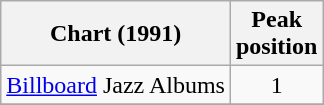<table class="wikitable">
<tr>
<th>Chart (1991)</th>
<th>Peak<br>position</th>
</tr>
<tr>
<td><a href='#'>Billboard</a> Jazz Albums</td>
<td align=center>1</td>
</tr>
<tr>
</tr>
</table>
